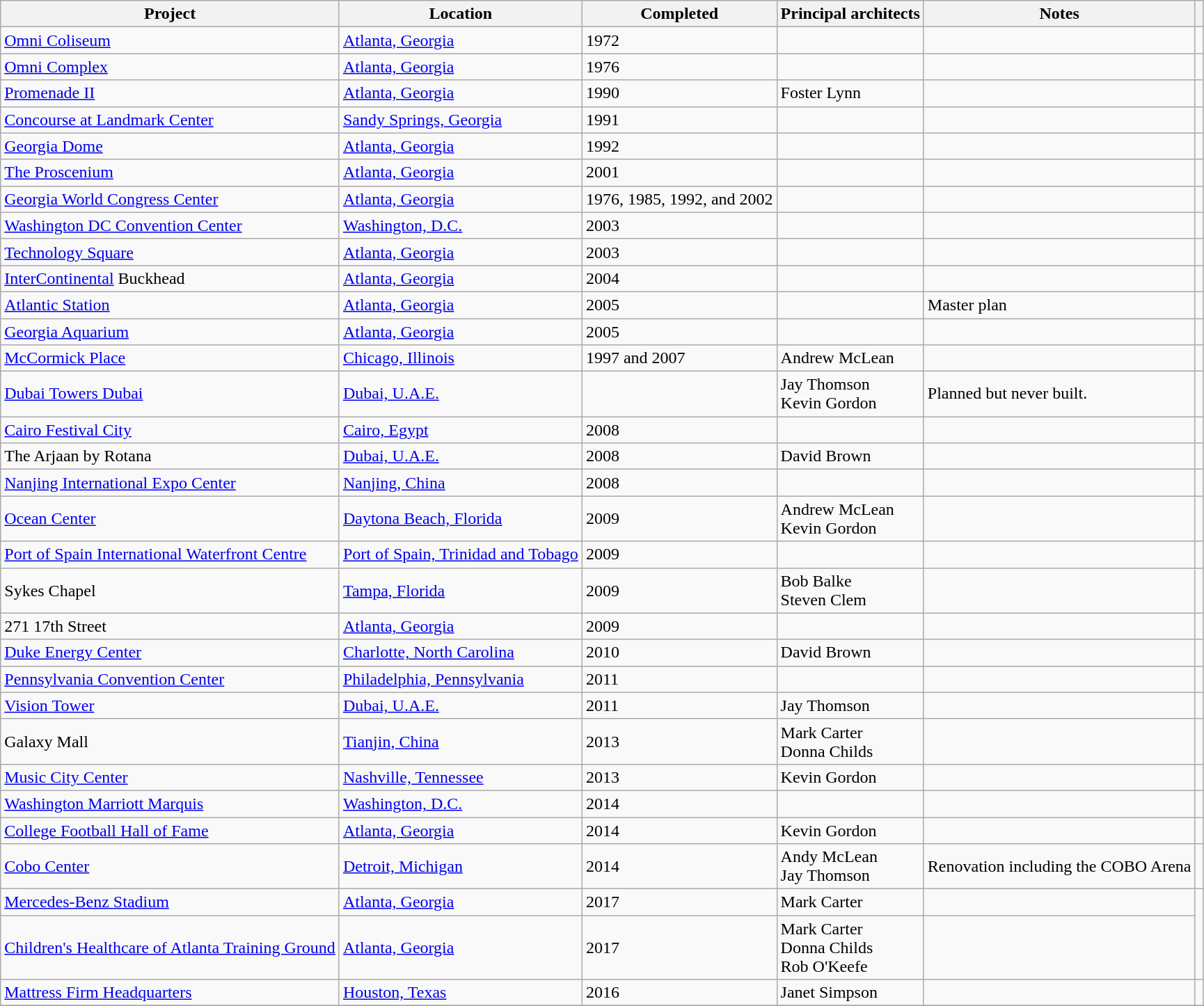<table class="wikitable sortable">
<tr>
<th>Project</th>
<th>Location</th>
<th>Completed</th>
<th>Principal architects</th>
<th>Notes</th>
<th></th>
</tr>
<tr>
<td><a href='#'>Omni Coliseum</a></td>
<td><a href='#'>Atlanta, Georgia</a></td>
<td>1972</td>
<td></td>
<td></td>
<td></td>
</tr>
<tr>
<td><a href='#'>Omni Complex</a></td>
<td><a href='#'>Atlanta, Georgia</a></td>
<td>1976</td>
<td></td>
<td></td>
<td></td>
</tr>
<tr>
<td><a href='#'>Promenade II</a></td>
<td><a href='#'>Atlanta, Georgia</a></td>
<td>1990</td>
<td>Foster Lynn</td>
<td></td>
<td></td>
</tr>
<tr>
<td><a href='#'>Concourse at Landmark Center</a></td>
<td><a href='#'>Sandy Springs, Georgia</a></td>
<td>1991</td>
<td></td>
<td></td>
<td></td>
</tr>
<tr>
<td><a href='#'>Georgia Dome</a></td>
<td><a href='#'>Atlanta, Georgia</a></td>
<td>1992</td>
<td></td>
<td></td>
<td></td>
</tr>
<tr>
<td><a href='#'>The Proscenium</a></td>
<td><a href='#'>Atlanta, Georgia</a></td>
<td>2001</td>
<td></td>
<td></td>
<td></td>
</tr>
<tr>
<td><a href='#'>Georgia World Congress Center</a></td>
<td><a href='#'>Atlanta, Georgia</a></td>
<td>1976, 1985, 1992, and 2002</td>
<td></td>
<td></td>
<td></td>
</tr>
<tr>
<td><a href='#'>Washington DC Convention Center</a></td>
<td><a href='#'>Washington, D.C.</a></td>
<td>2003</td>
<td></td>
<td></td>
<td></td>
</tr>
<tr>
<td><a href='#'>Technology Square</a></td>
<td><a href='#'>Atlanta, Georgia</a></td>
<td>2003</td>
<td></td>
<td></td>
<td></td>
</tr>
<tr>
<td><a href='#'>InterContinental</a> Buckhead</td>
<td><a href='#'>Atlanta, Georgia</a></td>
<td>2004</td>
<td></td>
<td></td>
<td></td>
</tr>
<tr>
<td><a href='#'>Atlantic Station</a></td>
<td><a href='#'>Atlanta, Georgia</a></td>
<td>2005</td>
<td></td>
<td>Master plan</td>
<td></td>
</tr>
<tr>
<td><a href='#'>Georgia Aquarium</a></td>
<td><a href='#'>Atlanta, Georgia</a></td>
<td>2005</td>
<td></td>
<td></td>
<td></td>
</tr>
<tr>
<td><a href='#'>McCormick Place</a></td>
<td><a href='#'>Chicago, Illinois</a></td>
<td>1997 and 2007</td>
<td>Andrew McLean</td>
<td></td>
<td></td>
</tr>
<tr>
<td><a href='#'>Dubai Towers Dubai</a></td>
<td><a href='#'>Dubai, U.A.E.</a></td>
<td></td>
<td>Jay Thomson<br>Kevin Gordon</td>
<td>Planned but never built.</td>
<td></td>
</tr>
<tr>
<td><a href='#'>Cairo Festival City</a></td>
<td><a href='#'>Cairo, Egypt</a></td>
<td>2008</td>
<td></td>
<td></td>
<td></td>
</tr>
<tr>
<td>The Arjaan by Rotana</td>
<td><a href='#'>Dubai, U.A.E.</a></td>
<td>2008</td>
<td>David Brown</td>
<td></td>
<td></td>
</tr>
<tr>
<td><a href='#'>Nanjing International Expo Center</a></td>
<td><a href='#'>Nanjing, China</a></td>
<td>2008</td>
<td></td>
<td></td>
<td></td>
</tr>
<tr>
<td><a href='#'>Ocean Center</a></td>
<td><a href='#'>Daytona Beach, Florida</a></td>
<td>2009</td>
<td>Andrew McLean<br>Kevin Gordon</td>
<td></td>
<td></td>
</tr>
<tr>
<td><a href='#'>Port of Spain International Waterfront Centre</a></td>
<td><a href='#'>Port of Spain, Trinidad and Tobago</a></td>
<td>2009</td>
<td></td>
<td></td>
<td></td>
</tr>
<tr>
<td>Sykes Chapel</td>
<td><a href='#'>Tampa, Florida</a></td>
<td>2009</td>
<td>Bob Balke<br>Steven Clem</td>
<td></td>
<td></td>
</tr>
<tr>
<td>271 17th Street</td>
<td><a href='#'>Atlanta, Georgia</a></td>
<td>2009</td>
<td></td>
<td></td>
<td></td>
</tr>
<tr>
<td><a href='#'>Duke Energy Center</a></td>
<td><a href='#'>Charlotte, North Carolina</a></td>
<td>2010</td>
<td>David Brown</td>
<td></td>
<td></td>
</tr>
<tr>
<td><a href='#'>Pennsylvania Convention Center</a></td>
<td><a href='#'>Philadelphia, Pennsylvania</a></td>
<td>2011</td>
<td></td>
<td></td>
<td></td>
</tr>
<tr>
<td><a href='#'>Vision Tower</a></td>
<td><a href='#'>Dubai, U.A.E.</a></td>
<td>2011</td>
<td>Jay Thomson</td>
<td></td>
<td></td>
</tr>
<tr>
<td>Galaxy Mall</td>
<td><a href='#'>Tianjin, China</a></td>
<td>2013</td>
<td>Mark Carter<br>Donna Childs</td>
<td></td>
<td></td>
</tr>
<tr>
<td><a href='#'>Music City Center</a></td>
<td><a href='#'>Nashville, Tennessee</a></td>
<td>2013</td>
<td>Kevin Gordon</td>
<td></td>
<td></td>
</tr>
<tr>
<td><a href='#'>Washington Marriott Marquis</a></td>
<td><a href='#'>Washington, D.C.</a></td>
<td>2014</td>
<td></td>
<td></td>
<td></td>
</tr>
<tr>
<td><a href='#'>College Football Hall of Fame</a></td>
<td><a href='#'>Atlanta, Georgia</a></td>
<td>2014</td>
<td>Kevin Gordon</td>
<td></td>
<td></td>
</tr>
<tr>
<td><a href='#'>Cobo Center</a></td>
<td><a href='#'>Detroit, Michigan</a></td>
<td>2014</td>
<td>Andy McLean<br>Jay Thomson</td>
<td>Renovation including the COBO Arena</td>
<td></td>
</tr>
<tr>
<td><a href='#'>Mercedes-Benz Stadium</a></td>
<td><a href='#'>Atlanta, Georgia</a></td>
<td>2017</td>
<td>Mark Carter</td>
<td></td>
</tr>
<tr>
<td><a href='#'>Children's Healthcare of Atlanta Training Ground</a></td>
<td><a href='#'>Atlanta, Georgia</a></td>
<td>2017</td>
<td>Mark Carter<br>Donna Childs<br>Rob O'Keefe</td>
<td></td>
</tr>
<tr>
<td><a href='#'>Mattress Firm Headquarters</a></td>
<td><a href='#'>Houston, Texas</a></td>
<td>2016</td>
<td>Janet Simpson</td>
<td></td>
<td></td>
</tr>
<tr>
</tr>
</table>
